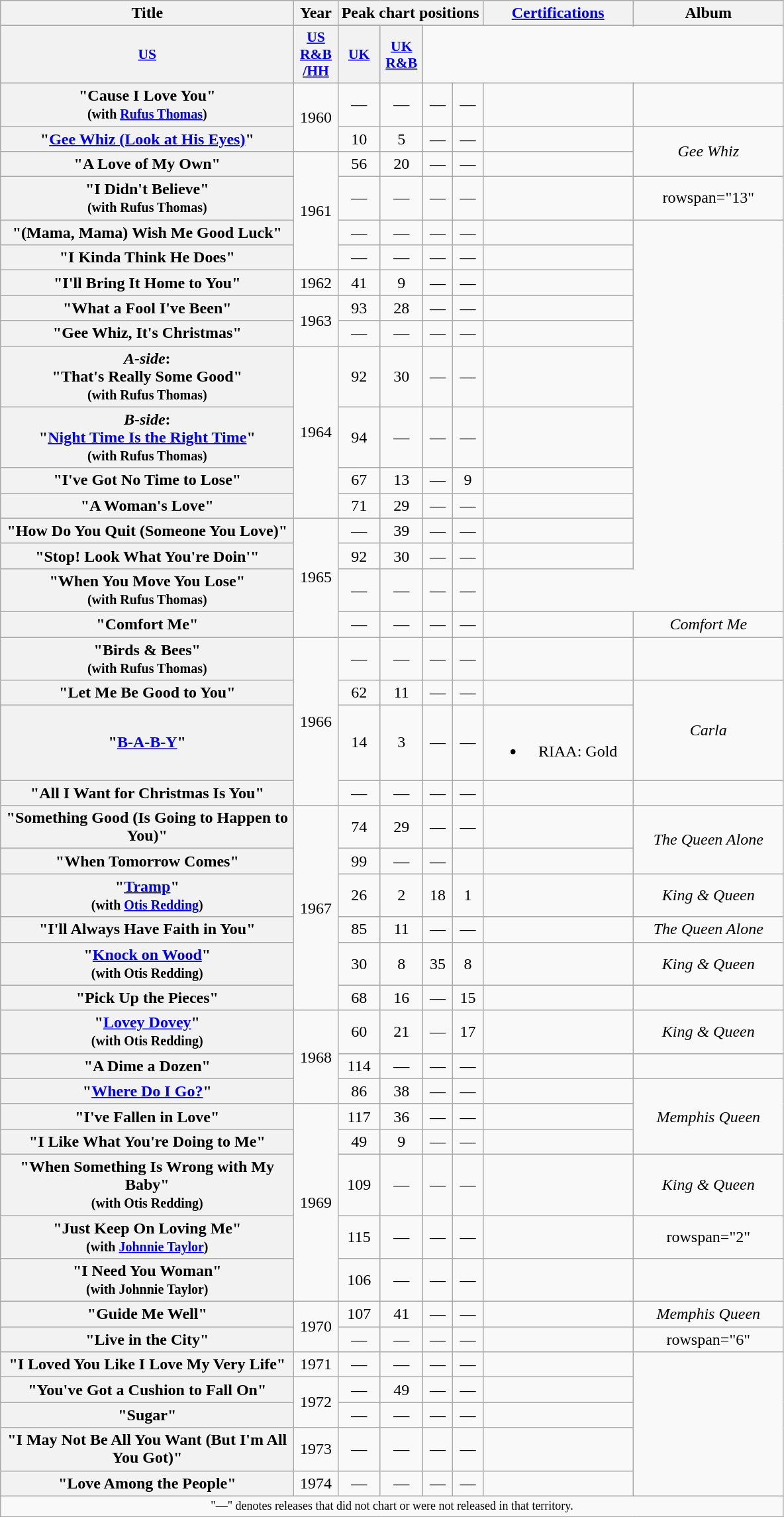<table class="wikitable plainrowheaders" style="text-align:center;" border="1">
<tr>
<th scope="col" rowspan="2" style="width:18em;">Title</th>
<th scope="col" rowspan="2">Year</th>
<th scope="col" colspan="4">Peak chart positions</th>
<th rowspan="2" scope="col" style="width:9em;"><a href='#'>Certifications</a></th>
<th scope="col" rowspan="2" style="width:9em;">Album</th>
</tr>
<tr>
</tr>
<tr>
<th scope="col" style="width:2.6em; font-size:90%;"><a href='#'>US</a><br></th>
<th scope="col" style="width:2.6em; font-size:90%;"><a href='#'>US<br>R&B<br>/HH</a><br></th>
<th scope="col" style="width:2.5em; font-size:90%;"><a href='#'>UK</a><br></th>
<th scope="col" style="width:2.5em; font-size:90%;"><a href='#'>UK R&B</a><br></th>
</tr>
<tr>
<th scope="row">"Cause I Love You"<br><small>(with <a href='#'>Rufus Thomas</a>)</small></th>
<td rowspan="2">1960</td>
<td>—</td>
<td>—</td>
<td>—</td>
<td>—</td>
<td></td>
<td></td>
</tr>
<tr>
<th scope="row">"<a href='#'>Gee Whiz (Look at His Eyes)</a>"</th>
<td>10</td>
<td>5</td>
<td>—</td>
<td>—</td>
<td></td>
<td rowspan="2"><em>Gee Whiz</em></td>
</tr>
<tr>
<th scope="row">"A Love of My Own"</th>
<td rowspan="4">1961</td>
<td>56</td>
<td>20</td>
<td>—</td>
<td>—</td>
<td></td>
</tr>
<tr>
<th scope="row">"I Didn't Believe"<br><small>(with Rufus Thomas)</small></th>
<td>—</td>
<td>—</td>
<td>—</td>
<td>—</td>
<td></td>
<td>rowspan="13" </td>
</tr>
<tr>
<th scope="row">"(Mama, Mama) Wish Me Good Luck"</th>
<td>—</td>
<td>—</td>
<td>—</td>
<td>—</td>
<td></td>
</tr>
<tr>
<th scope="row">"I Kinda Think He Does"</th>
<td>—</td>
<td>—</td>
<td>—</td>
<td>—</td>
<td></td>
</tr>
<tr>
<th scope="row">"I'll Bring It Home to You"</th>
<td>1962</td>
<td>41</td>
<td>9</td>
<td>—</td>
<td>—</td>
<td></td>
</tr>
<tr>
<th scope="row">"What a Fool I've Been"</th>
<td rowspan="2">1963</td>
<td>93</td>
<td>28</td>
<td>—</td>
<td>—</td>
<td></td>
</tr>
<tr>
<th scope="row">"Gee Whiz, It's Christmas"</th>
<td>—</td>
<td>—</td>
<td>—</td>
<td>—</td>
<td></td>
</tr>
<tr>
<th scope="row"><em>A-side</em>:<br> "That's Really Some Good"<br><small>(with Rufus Thomas)</small></th>
<td rowspan="4">1964</td>
<td>92</td>
<td>30<br></td>
<td>—</td>
<td>—</td>
<td></td>
</tr>
<tr>
<th scope="row"><em>B-side</em>:<br>"<a href='#'>Night Time Is the Right Time</a>"<br><small>(with Rufus Thomas)</small></th>
<td>94</td>
<td>—<br></td>
<td>—</td>
<td>—</td>
<td></td>
</tr>
<tr>
<th scope="row">"I've Got No Time to Lose"</th>
<td>67</td>
<td>13<br></td>
<td>—</td>
<td>9</td>
<td></td>
</tr>
<tr>
<th scope="row">"A Woman's Love"</th>
<td>71</td>
<td>29<br></td>
<td>—</td>
<td>—</td>
<td></td>
</tr>
<tr>
<th scope="row">"How Do You Quit (Someone You Love)"</th>
<td rowspan="4">1965</td>
<td>—</td>
<td>39</td>
<td>—</td>
<td>—</td>
<td></td>
</tr>
<tr>
<th scope="row">"Stop! Look What You're Doin'"</th>
<td>92</td>
<td>30</td>
<td>—</td>
<td>—</td>
<td></td>
</tr>
<tr>
<th scope="row">"When You Move You Lose"<br><small>(with Rufus Thomas)</small></th>
<td>—</td>
<td>—</td>
<td>—</td>
<td>—</td>
</tr>
<tr>
<th scope="row">"Comfort Me"</th>
<td>—</td>
<td>—</td>
<td>—</td>
<td>—</td>
<td></td>
<td rowspan="1"><em>Comfort Me</em></td>
</tr>
<tr>
<th scope="row">"Birds & Bees"<br><small>(with Rufus Thomas)</small></th>
<td rowspan="4">1966</td>
<td>—</td>
<td>—</td>
<td>—</td>
<td>—</td>
<td></td>
<td></td>
</tr>
<tr>
<th scope="row">"Let Me Be Good to You"</th>
<td>62</td>
<td>11</td>
<td>—</td>
<td>—</td>
<td></td>
<td rowspan="2"><em>Carla</em></td>
</tr>
<tr>
<th scope="row">"<a href='#'>B-A-B-Y</a>"</th>
<td>14</td>
<td>3</td>
<td>—</td>
<td>—</td>
<td><br><ul><li>RIAA: Gold</li></ul></td>
</tr>
<tr>
<th scope="row">"All I Want for Christmas Is You"</th>
<td>—</td>
<td>—</td>
<td>—</td>
<td>—</td>
<td></td>
<td></td>
</tr>
<tr>
<th scope="row">"Something Good (Is Going to Happen to You)"</th>
<td rowspan="6">1967</td>
<td>74</td>
<td>29</td>
<td>—</td>
<td>—</td>
<td></td>
<td rowspan="2"><em>The Queen Alone</em></td>
</tr>
<tr>
<th scope="row">"When Tomorrow Comes"</th>
<td>99</td>
<td>—</td>
<td>—</td>
<td></td>
</tr>
<tr>
<th scope="row">"<a href='#'>Tramp</a>"<br><small>(with <a href='#'>Otis Redding</a>)</small></th>
<td>26</td>
<td>2</td>
<td>18</td>
<td>1</td>
<td></td>
<td rowspan="1"><em>King & Queen</em></td>
</tr>
<tr>
<th scope="row">"I'll Always Have Faith in You"</th>
<td>85</td>
<td>11</td>
<td>—</td>
<td>—</td>
<td></td>
<td rowspan="1"><em>The Queen Alone</em></td>
</tr>
<tr>
<th scope="row">"<a href='#'>Knock on Wood</a>"<br><small>(with Otis Redding)</small></th>
<td>30</td>
<td>8</td>
<td>35</td>
<td>8</td>
<td></td>
<td rowspan="1"><em>King & Queen</em></td>
</tr>
<tr>
<th scope="row">"Pick Up the Pieces"</th>
<td>68</td>
<td>16</td>
<td>—</td>
<td>15</td>
<td></td>
<td></td>
</tr>
<tr>
<th scope="row">"<a href='#'>Lovey Dovey</a>"<br><small>(with Otis Redding)</small></th>
<td rowspan="3">1968</td>
<td>60</td>
<td>21</td>
<td>—</td>
<td>17</td>
<td></td>
<td rowspan="1"><em>King & Queen</em></td>
</tr>
<tr>
<th scope="row">"A Dime a Dozen"</th>
<td>114</td>
<td>—</td>
<td>—</td>
<td>—</td>
<td></td>
<td></td>
</tr>
<tr>
<th scope="row">"<a href='#'>Where Do I Go?</a>"</th>
<td>86</td>
<td>38</td>
<td>—</td>
<td>—</td>
<td></td>
<td rowspan="3"><em>Memphis Queen</em></td>
</tr>
<tr>
<th scope="row">"I've Fallen in Love"</th>
<td rowspan="5">1969</td>
<td>117</td>
<td>36</td>
<td>—</td>
<td>—</td>
<td></td>
</tr>
<tr>
<th scope="row">"I Like What You're Doing to Me"</th>
<td>49</td>
<td>9</td>
<td>—</td>
<td>—</td>
<td></td>
</tr>
<tr>
<th scope="row">"When Something Is Wrong with My Baby"<br><small>(with Otis Redding)</small></th>
<td>109</td>
<td>—</td>
<td>—</td>
<td>—</td>
<td></td>
<td rowspan="1"><em>King & Queen</em></td>
</tr>
<tr>
<th scope="row">"Just Keep On Loving Me"<br><small>(with <a href='#'>Johnnie Taylor</a>)</small></th>
<td>115</td>
<td>—</td>
<td>—</td>
<td>—</td>
<td></td>
<td>rowspan="2" </td>
</tr>
<tr>
<th scope="row">"I Need You Woman"<br><small>(with Johnnie Taylor)</small></th>
<td>106</td>
<td>—</td>
<td>—</td>
<td>—</td>
<td></td>
</tr>
<tr>
<th scope="row">"Guide Me Well"</th>
<td rowspan="2">1970</td>
<td>107</td>
<td>41</td>
<td>—</td>
<td>—</td>
<td></td>
<td rowspan="1"><em>Memphis Queen</em></td>
</tr>
<tr>
<th scope="row">"Live in the City"</th>
<td>—</td>
<td>—</td>
<td>—</td>
<td>—</td>
<td></td>
<td>rowspan="6" </td>
</tr>
<tr>
<th scope="row">"I Loved You Like I Love My Very Life"</th>
<td>1971</td>
<td>—</td>
<td>—</td>
<td>—</td>
<td>—</td>
<td></td>
</tr>
<tr>
<th scope="row">"You've Got a Cushion to Fall On"</th>
<td rowspan="2">1972</td>
<td>—</td>
<td>49</td>
<td>—</td>
<td>—</td>
<td></td>
</tr>
<tr>
<th scope="row">"Sugar"</th>
<td>—</td>
<td>—</td>
<td>—</td>
<td>—</td>
<td></td>
</tr>
<tr>
<th scope="row">"I May Not Be All You Want (But I'm All You Got)"</th>
<td>1973</td>
<td>—</td>
<td>—</td>
<td>—</td>
<td>—</td>
<td></td>
</tr>
<tr>
<th scope="row">"Love Among the People"</th>
<td>1974</td>
<td>—</td>
<td>—</td>
<td>—</td>
<td>—</td>
<td></td>
</tr>
<tr>
<td colspan="8" style="text-align:center; font-size:9pt;">"—" denotes releases that did not chart or were not released in that territory.</td>
</tr>
</table>
